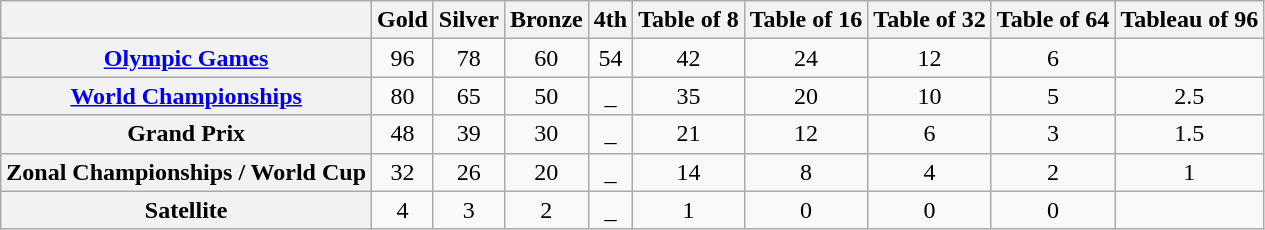<table border="1" class="wikitable">
<tr>
<th></th>
<th>Gold</th>
<th>Silver</th>
<th>Bronze</th>
<th>4th</th>
<th>Table of 8</th>
<th>Table of 16</th>
<th>Table of 32</th>
<th>Table of 64</th>
<th>Tableau of 96</th>
</tr>
<tr align="center">
<th><a href='#'>Olympic Games</a></th>
<td>96</td>
<td>78</td>
<td>60</td>
<td>54</td>
<td>42</td>
<td>24</td>
<td>12</td>
<td>6</td>
<td></td>
</tr>
<tr align="center">
<th><a href='#'>World Championships</a></th>
<td>80</td>
<td>65</td>
<td>50</td>
<td>_</td>
<td>35</td>
<td>20</td>
<td>10</td>
<td>5</td>
<td>2.5</td>
</tr>
<tr align="center">
<th>Grand Prix</th>
<td>48</td>
<td>39</td>
<td>30</td>
<td>_</td>
<td>21</td>
<td>12</td>
<td>6</td>
<td>3</td>
<td>1.5</td>
</tr>
<tr align="center">
<th>Zonal Championships / World Cup</th>
<td>32</td>
<td>26</td>
<td>20</td>
<td>_</td>
<td>14</td>
<td>8</td>
<td>4</td>
<td>2</td>
<td>1</td>
</tr>
<tr align="center">
<th>Satellite</th>
<td>4</td>
<td>3</td>
<td>2</td>
<td>_</td>
<td>1</td>
<td>0</td>
<td>0</td>
<td>0</td>
<td></td>
</tr>
</table>
